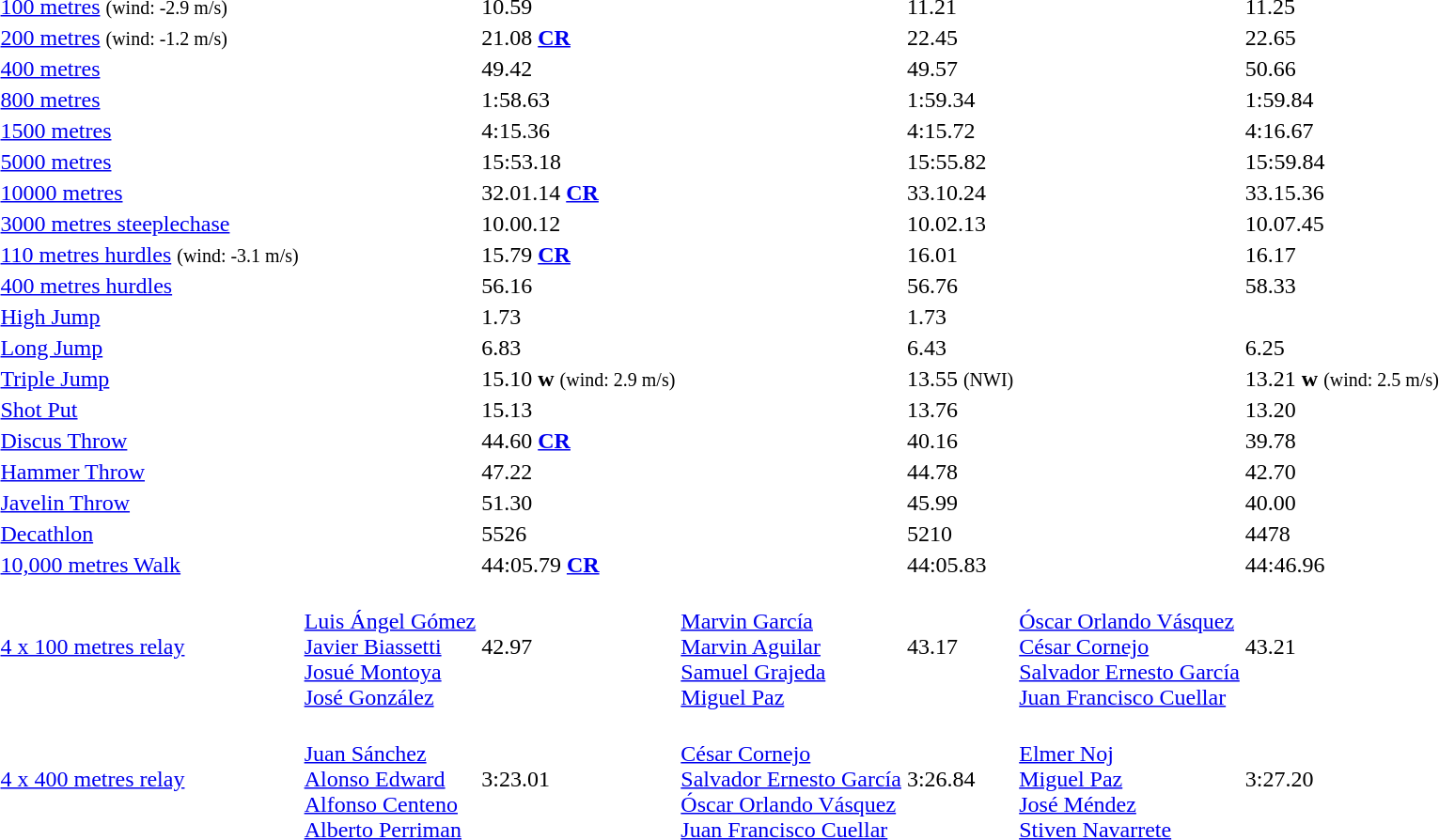<table>
<tr>
<td><a href='#'>100 metres</a> <small>(wind: -2.9 m/s)</small></td>
<td></td>
<td>10.59</td>
<td></td>
<td>11.21</td>
<td></td>
<td>11.25</td>
</tr>
<tr>
<td><a href='#'>200 metres</a> <small>(wind: -1.2 m/s)</small></td>
<td></td>
<td>21.08 <strong><a href='#'>CR</a></strong></td>
<td></td>
<td>22.45</td>
<td></td>
<td>22.65</td>
</tr>
<tr>
<td><a href='#'>400 metres</a></td>
<td></td>
<td>49.42</td>
<td></td>
<td>49.57</td>
<td></td>
<td>50.66</td>
</tr>
<tr>
<td><a href='#'>800 metres</a></td>
<td></td>
<td>1:58.63</td>
<td></td>
<td>1:59.34</td>
<td></td>
<td>1:59.84</td>
</tr>
<tr>
<td><a href='#'>1500 metres</a></td>
<td></td>
<td>4:15.36</td>
<td></td>
<td>4:15.72</td>
<td></td>
<td>4:16.67</td>
</tr>
<tr>
<td><a href='#'>5000 metres</a></td>
<td></td>
<td>15:53.18</td>
<td></td>
<td>15:55.82</td>
<td></td>
<td>15:59.84</td>
</tr>
<tr>
<td><a href='#'>10000 metres</a></td>
<td></td>
<td>32.01.14 <strong><a href='#'>CR</a></strong></td>
<td></td>
<td>33.10.24</td>
<td></td>
<td>33.15.36</td>
</tr>
<tr>
<td><a href='#'>3000 metres steeplechase</a></td>
<td></td>
<td>10.00.12</td>
<td></td>
<td>10.02.13</td>
<td></td>
<td>10.07.45</td>
</tr>
<tr>
<td><a href='#'>110 metres hurdles</a> <small>(wind: -3.1 m/s)</small></td>
<td></td>
<td>15.79 <strong><a href='#'>CR</a></strong></td>
<td></td>
<td>16.01</td>
<td></td>
<td>16.17</td>
</tr>
<tr>
<td><a href='#'>400 metres hurdles</a></td>
<td></td>
<td>56.16</td>
<td></td>
<td>56.76</td>
<td></td>
<td>58.33</td>
</tr>
<tr>
<td><a href='#'>High Jump</a></td>
<td></td>
<td>1.73</td>
<td></td>
<td>1.73</td>
<td></td>
<td></td>
</tr>
<tr>
<td><a href='#'>Long Jump</a></td>
<td></td>
<td>6.83</td>
<td></td>
<td>6.43</td>
<td></td>
<td>6.25</td>
</tr>
<tr>
<td><a href='#'>Triple Jump</a></td>
<td></td>
<td>15.10 <strong>w</strong> <small>(wind: 2.9 m/s)</small></td>
<td></td>
<td>13.55 <small>(NWI)</small></td>
<td></td>
<td>13.21 <strong>w</strong> <small>(wind: 2.5 m/s)</small></td>
</tr>
<tr>
<td><a href='#'>Shot Put</a></td>
<td></td>
<td>15.13</td>
<td></td>
<td>13.76</td>
<td></td>
<td>13.20</td>
</tr>
<tr>
<td><a href='#'>Discus Throw</a></td>
<td></td>
<td>44.60 <strong><a href='#'>CR</a></strong></td>
<td></td>
<td>40.16</td>
<td></td>
<td>39.78</td>
</tr>
<tr>
<td><a href='#'>Hammer Throw</a></td>
<td></td>
<td>47.22</td>
<td></td>
<td>44.78</td>
<td></td>
<td>42.70</td>
</tr>
<tr>
<td><a href='#'>Javelin Throw</a></td>
<td></td>
<td>51.30</td>
<td></td>
<td>45.99</td>
<td></td>
<td>40.00</td>
</tr>
<tr>
<td><a href='#'>Decathlon</a></td>
<td></td>
<td>5526</td>
<td></td>
<td>5210</td>
<td></td>
<td>4478</td>
</tr>
<tr>
<td><a href='#'>10,000 metres Walk</a></td>
<td></td>
<td>44:05.79 <strong><a href='#'>CR</a></strong></td>
<td></td>
<td>44:05.83</td>
<td></td>
<td>44:46.96</td>
</tr>
<tr>
<td><a href='#'>4 x 100 metres relay</a></td>
<td> <br> <a href='#'>Luis Ángel Gómez</a> <br> <a href='#'>Javier Biassetti</a> <br> <a href='#'>Josué Montoya</a> <br> <a href='#'>José González</a></td>
<td>42.97</td>
<td> <br> <a href='#'>Marvin García</a> <br> <a href='#'>Marvin Aguilar</a> <br> <a href='#'>Samuel Grajeda</a> <br> <a href='#'>Miguel Paz</a></td>
<td>43.17</td>
<td> <br> <a href='#'>Óscar Orlando Vásquez</a> <br> <a href='#'>César Cornejo</a> <br> <a href='#'>Salvador Ernesto García</a> <br> <a href='#'>Juan Francisco Cuellar</a></td>
<td>43.21</td>
</tr>
<tr>
<td><a href='#'>4 x 400 metres relay</a></td>
<td> <br> <a href='#'>Juan Sánchez</a> <br> <a href='#'>Alonso Edward</a> <br> <a href='#'>Alfonso Centeno</a> <br> <a href='#'>Alberto Perriman</a></td>
<td>3:23.01</td>
<td> <br> <a href='#'>César Cornejo</a> <br> <a href='#'>Salvador Ernesto García</a> <br> <a href='#'>Óscar Orlando Vásquez</a> <br> <a href='#'>Juan Francisco Cuellar</a></td>
<td>3:26.84</td>
<td> <br> <a href='#'>Elmer Noj</a> <br> <a href='#'>Miguel Paz</a> <br> <a href='#'>José Méndez</a> <br> <a href='#'>Stiven Navarrete</a></td>
<td>3:27.20</td>
</tr>
</table>
